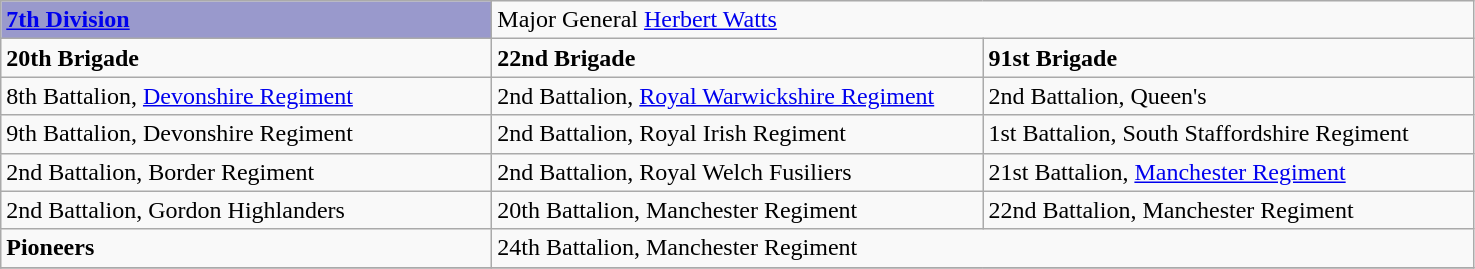<table class="wikitable">
<tr>
<td style="background:#9999CC"><strong><a href='#'>7th Division</a>  </strong></td>
<td colspan="2">Major General <a href='#'>Herbert Watts</a></td>
</tr>
<tr>
<td width="320pt"><strong>20th Brigade</strong></td>
<td width="320pt"><strong>22nd Brigade</strong></td>
<td width="320pt"><strong>91st Brigade</strong></td>
</tr>
<tr>
<td>8th Battalion, <a href='#'>Devonshire Regiment</a></td>
<td>2nd Battalion, <a href='#'>Royal Warwickshire Regiment</a></td>
<td>2nd Battalion, Queen's</td>
</tr>
<tr>
<td>9th Battalion, Devonshire Regiment</td>
<td>2nd Battalion, Royal Irish Regiment</td>
<td>1st Battalion, South Staffordshire Regiment</td>
</tr>
<tr>
<td>2nd Battalion, Border Regiment</td>
<td>2nd Battalion, Royal Welch Fusiliers</td>
<td>21st Battalion, <a href='#'>Manchester Regiment</a></td>
</tr>
<tr>
<td>2nd Battalion, Gordon Highlanders</td>
<td>20th Battalion, Manchester Regiment</td>
<td>22nd Battalion, Manchester Regiment</td>
</tr>
<tr>
<td><strong>Pioneers</strong></td>
<td colspan="2">24th Battalion, Manchester Regiment</td>
</tr>
<tr>
</tr>
</table>
